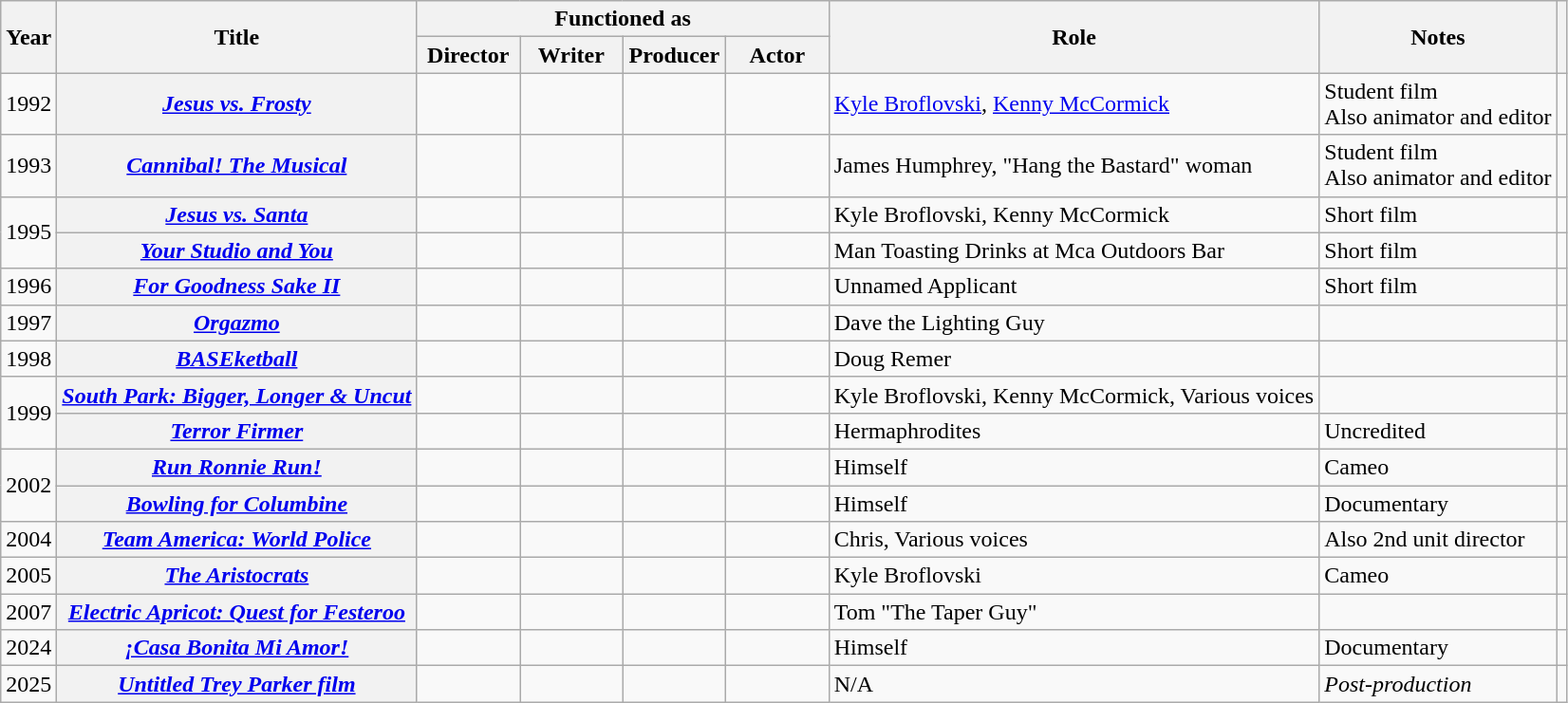<table class="wikitable plainrowheaders">
<tr>
<th scope="col" rowspan="2">Year</th>
<th scope="col" rowspan="2">Title</th>
<th scope="col" colspan="4">Functioned as</th>
<th scope="col" rowspan="2">Role</th>
<th scope="col" class="unsortable" rowspan="2">Notes</th>
<th scope="col" class="unsortable" rowspan="2"></th>
</tr>
<tr>
<th style="width:65px;">Director</th>
<th style="width:65px;">Writer</th>
<th style="width:65px;">Producer</th>
<th style="width:65px;">Actor</th>
</tr>
<tr>
<td>1992</td>
<th scope=row><em><a href='#'>Jesus vs. Frosty</a></em></th>
<td></td>
<td></td>
<td></td>
<td></td>
<td><a href='#'>Kyle Broflovski</a>, <a href='#'>Kenny McCormick</a> </td>
<td>Student film<br>Also animator and editor</td>
<td style="text-align:center;"></td>
</tr>
<tr>
<td>1993</td>
<th scope=row><em><a href='#'>Cannibal! The Musical</a></em></th>
<td></td>
<td></td>
<td></td>
<td></td>
<td>James Humphrey, "Hang the Bastard" woman</td>
<td>Student film<br>Also animator and editor</td>
<td style="text-align:center;"></td>
</tr>
<tr>
<td rowspan="2">1995</td>
<th scope=row><em><a href='#'>Jesus vs. Santa</a></em></th>
<td></td>
<td></td>
<td></td>
<td></td>
<td>Kyle Broflovski, Kenny McCormick </td>
<td>Short film</td>
<td style="text-align:center;"></td>
</tr>
<tr>
<th scope=row><em><a href='#'>Your Studio and You</a></em></th>
<td></td>
<td></td>
<td></td>
<td></td>
<td>Man Toasting Drinks at Mca Outdoors Bar</td>
<td>Short film</td>
<td style="text-align:center;"></td>
</tr>
<tr>
<td>1996</td>
<th scope=row><em><a href='#'>For Goodness Sake II</a></em></th>
<td></td>
<td></td>
<td></td>
<td></td>
<td>Unnamed Applicant</td>
<td>Short film</td>
<td style="text-align:center;"></td>
</tr>
<tr>
<td>1997</td>
<th scope=row><em><a href='#'>Orgazmo</a></em></th>
<td></td>
<td></td>
<td></td>
<td></td>
<td>Dave the Lighting Guy</td>
<td></td>
<td style="text-align:center;"></td>
</tr>
<tr>
<td>1998</td>
<th scope=row><em><a href='#'>BASEketball</a></em></th>
<td></td>
<td></td>
<td></td>
<td></td>
<td>Doug Remer</td>
<td></td>
<td style="text-align:center;"></td>
</tr>
<tr>
<td rowspan="2">1999</td>
<th scope=row><em><a href='#'>South Park: Bigger, Longer & Uncut</a></em></th>
<td></td>
<td></td>
<td></td>
<td></td>
<td>Kyle Broflovski, Kenny McCormick, Various voices</td>
<td></td>
<td style="text-align:center;"></td>
</tr>
<tr>
<th scope=row><em><a href='#'>Terror Firmer</a></em></th>
<td></td>
<td></td>
<td></td>
<td></td>
<td>Hermaphrodites</td>
<td>Uncredited</td>
<td style="text-align:center;"></td>
</tr>
<tr>
<td rowspan="2">2002</td>
<th scope=row><em><a href='#'>Run Ronnie Run!</a></em></th>
<td></td>
<td></td>
<td></td>
<td></td>
<td>Himself</td>
<td>Cameo</td>
<td style="text-align:center;"></td>
</tr>
<tr>
<th scope=row><em><a href='#'>Bowling for Columbine</a></em></th>
<td></td>
<td></td>
<td></td>
<td></td>
<td>Himself</td>
<td>Documentary</td>
<td style="text-align:center;"></td>
</tr>
<tr>
<td>2004</td>
<th scope=row><em><a href='#'>Team America: World Police</a></em></th>
<td></td>
<td></td>
<td></td>
<td></td>
<td>Chris, Various voices</td>
<td>Also 2nd unit director</td>
<td style="text-align:center;"></td>
</tr>
<tr>
<td>2005</td>
<th scope=row><em><a href='#'>The Aristocrats</a></em></th>
<td></td>
<td></td>
<td></td>
<td></td>
<td>Kyle Broflovski </td>
<td>Cameo</td>
<td style="text-align:center;"></td>
</tr>
<tr>
<td>2007</td>
<th scope=row><em><a href='#'>Electric Apricot: Quest for Festeroo</a></em></th>
<td></td>
<td></td>
<td></td>
<td></td>
<td>Tom "The Taper Guy"</td>
<td></td>
<td style="text-align:center;"></td>
</tr>
<tr>
<td>2024</td>
<th scope=row><em><a href='#'>¡Casa Bonita Mi Amor!</a></em></th>
<td></td>
<td></td>
<td></td>
<td></td>
<td>Himself</td>
<td>Documentary</td>
<td style="text-align:center;"></td>
</tr>
<tr>
<td>2025</td>
<th scope=row><em><a href='#'>Untitled Trey Parker film</a></em></th>
<td></td>
<td></td>
<td></td>
<td></td>
<td>N/A</td>
<td><em>Post-production</em></td>
<td style="text-align:center;"></td>
</tr>
</table>
